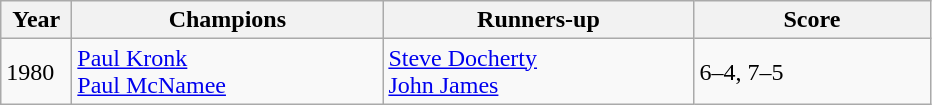<table class="wikitable">
<tr>
<th style="width:40px">Year</th>
<th style="width:200px">Champions</th>
<th style="width:200px">Runners-up</th>
<th style="width:150px" class="unsortable">Score</th>
</tr>
<tr>
<td>1980</td>
<td> <a href='#'>Paul Kronk</a><br> <a href='#'>Paul McNamee</a></td>
<td> <a href='#'>Steve Docherty</a><br> <a href='#'>John James</a></td>
<td>6–4, 7–5</td>
</tr>
</table>
